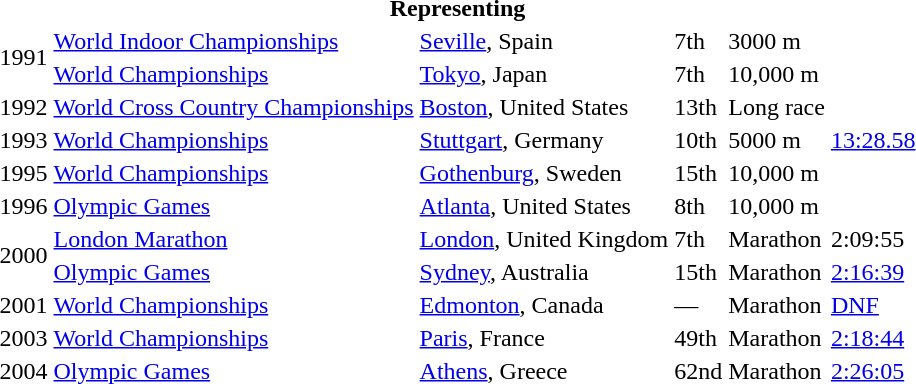<table>
<tr>
<th colspan="6">Representing </th>
</tr>
<tr>
<td rowspan=2>1991</td>
<td><a href='#'>World Indoor Championships</a></td>
<td><a href='#'>Seville</a>, Spain</td>
<td>7th</td>
<td>3000 m</td>
<td></td>
</tr>
<tr>
<td><a href='#'>World Championships</a></td>
<td><a href='#'>Tokyo</a>, Japan</td>
<td>7th</td>
<td>10,000 m</td>
</tr>
<tr>
<td>1992</td>
<td><a href='#'>World Cross Country Championships</a></td>
<td><a href='#'>Boston</a>, United States</td>
<td>13th</td>
<td>Long race</td>
<td></td>
</tr>
<tr>
<td>1993</td>
<td><a href='#'>World Championships</a></td>
<td><a href='#'>Stuttgart</a>, Germany</td>
<td>10th</td>
<td>5000 m</td>
<td><a href='#'>13:28.58</a></td>
</tr>
<tr>
<td>1995</td>
<td><a href='#'>World Championships</a></td>
<td><a href='#'>Gothenburg</a>, Sweden</td>
<td>15th</td>
<td>10,000 m</td>
<td></td>
</tr>
<tr>
<td>1996</td>
<td><a href='#'>Olympic Games</a></td>
<td><a href='#'>Atlanta</a>, United States</td>
<td>8th</td>
<td>10,000 m</td>
<td></td>
</tr>
<tr>
<td rowspan=2>2000</td>
<td><a href='#'>London Marathon</a></td>
<td><a href='#'>London</a>, United Kingdom</td>
<td>7th</td>
<td>Marathon</td>
<td>2:09:55</td>
</tr>
<tr>
<td><a href='#'>Olympic Games</a></td>
<td><a href='#'>Sydney</a>, Australia</td>
<td>15th</td>
<td>Marathon</td>
<td><a href='#'>2:16:39</a></td>
</tr>
<tr>
<td>2001</td>
<td><a href='#'>World Championships</a></td>
<td><a href='#'>Edmonton</a>, Canada</td>
<td>—</td>
<td>Marathon</td>
<td><a href='#'>DNF</a></td>
</tr>
<tr>
<td>2003</td>
<td><a href='#'>World Championships</a></td>
<td><a href='#'>Paris</a>, France</td>
<td>49th</td>
<td>Marathon</td>
<td><a href='#'>2:18:44</a></td>
</tr>
<tr>
<td>2004</td>
<td><a href='#'>Olympic Games</a></td>
<td><a href='#'>Athens</a>, Greece</td>
<td>62nd</td>
<td>Marathon</td>
<td><a href='#'>2:26:05</a></td>
</tr>
</table>
